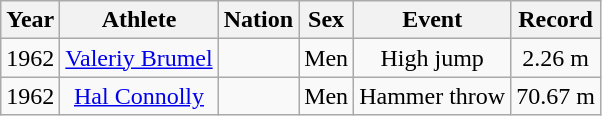<table class="wikitable" style="text-align:center">
<tr>
<th>Year</th>
<th>Athlete</th>
<th>Nation</th>
<th>Sex</th>
<th>Event</th>
<th>Record</th>
</tr>
<tr>
<td>1962</td>
<td><a href='#'>Valeriy Brumel</a></td>
<td></td>
<td>Men</td>
<td>High jump</td>
<td>2.26 m</td>
</tr>
<tr>
<td>1962</td>
<td><a href='#'>Hal Connolly</a></td>
<td></td>
<td>Men</td>
<td>Hammer throw</td>
<td>70.67 m</td>
</tr>
</table>
